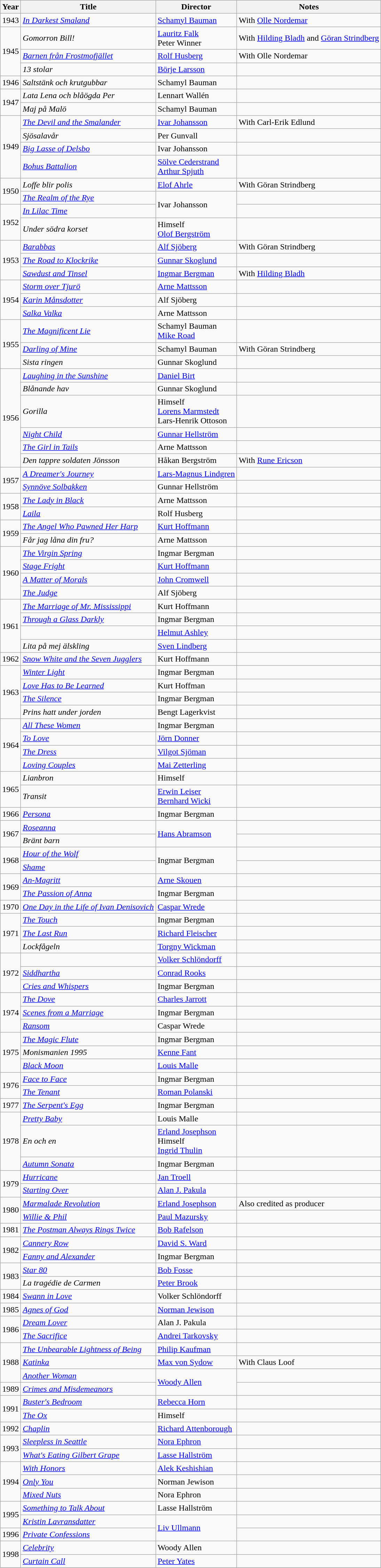<table class="wikitable">
<tr>
<th>Year</th>
<th>Title</th>
<th>Director</th>
<th>Notes</th>
</tr>
<tr>
<td>1943</td>
<td><em><a href='#'>In Darkest Smaland</a></em></td>
<td><a href='#'>Schamyl Bauman</a></td>
<td>With <a href='#'>Olle Nordemar</a></td>
</tr>
<tr>
<td rowspan=3>1945</td>
<td><em>Gomorron Bill!</em></td>
<td><a href='#'>Lauritz Falk</a><br>Peter Winner</td>
<td>With <a href='#'>Hilding Bladh</a> and <a href='#'>Göran Strindberg</a></td>
</tr>
<tr>
<td><em><a href='#'>Barnen från Frostmofjället</a></em></td>
<td><a href='#'>Rolf Husberg</a></td>
<td>With Olle Nordemar</td>
</tr>
<tr>
<td><em>13 stolar</em></td>
<td><a href='#'>Börje Larsson</a></td>
<td></td>
</tr>
<tr>
<td>1946</td>
<td><em>Saltstänk och krutgubbar</em></td>
<td>Schamyl Bauman</td>
<td></td>
</tr>
<tr>
<td rowspan=2>1947</td>
<td><em>Lata Lena och blåögda Per</em></td>
<td>Lennart Wallén</td>
<td></td>
</tr>
<tr>
<td><em>Maj på Malö</em></td>
<td>Schamyl Bauman</td>
<td></td>
</tr>
<tr>
<td rowspan=4>1949</td>
<td><em><a href='#'>The Devil and the Smalander</a></em></td>
<td><a href='#'>Ivar Johansson</a></td>
<td>With Carl-Erik Edlund</td>
</tr>
<tr>
<td><em>Sjösalavår</em></td>
<td>Per Gunvall</td>
<td></td>
</tr>
<tr>
<td><em><a href='#'>Big Lasse of Delsbo</a></em></td>
<td>Ivar Johansson</td>
<td></td>
</tr>
<tr>
<td><em><a href='#'>Bohus Battalion</a></em></td>
<td><a href='#'>Sölve Cederstrand</a><br><a href='#'>Arthur Spjuth</a></td>
<td></td>
</tr>
<tr>
<td rowspan=2>1950</td>
<td><em>Loffe blir polis</em></td>
<td><a href='#'>Elof Ahrle</a></td>
<td>With Göran Strindberg</td>
</tr>
<tr>
<td><em><a href='#'>The Realm of the Rye</a></em></td>
<td rowspan=2>Ivar Johansson</td>
<td></td>
</tr>
<tr>
<td rowspan=2>1952</td>
<td><em><a href='#'>In Lilac Time</a></em></td>
<td></td>
</tr>
<tr>
<td><em>Under södra korset</em></td>
<td>Himself<br><a href='#'>Olof Bergström</a></td>
<td></td>
</tr>
<tr>
<td rowspan=3>1953</td>
<td><em><a href='#'>Barabbas</a></em></td>
<td><a href='#'>Alf Sjöberg</a></td>
<td>With Göran Strindberg</td>
</tr>
<tr>
<td><em><a href='#'>The Road to Klockrike</a></em></td>
<td><a href='#'>Gunnar Skoglund</a></td>
<td></td>
</tr>
<tr>
<td><em><a href='#'>Sawdust and Tinsel</a></em></td>
<td><a href='#'>Ingmar Bergman</a></td>
<td>With <a href='#'>Hilding Bladh</a></td>
</tr>
<tr>
<td rowspan=3>1954</td>
<td><em><a href='#'>Storm over Tjurö</a></em></td>
<td><a href='#'>Arne Mattsson</a></td>
<td></td>
</tr>
<tr>
<td><em><a href='#'>Karin Månsdotter</a></em></td>
<td>Alf Sjöberg</td>
<td></td>
</tr>
<tr>
<td><em><a href='#'>Salka Valka</a></em></td>
<td>Arne Mattsson</td>
<td></td>
</tr>
<tr>
<td rowspan=3>1955</td>
<td><em><a href='#'>The Magnificent Lie</a></em></td>
<td>Schamyl Bauman<br><a href='#'>Mike Road</a></td>
<td></td>
</tr>
<tr>
<td><em><a href='#'>Darling of Mine</a></em></td>
<td>Schamyl Bauman</td>
<td>With Göran Strindberg</td>
</tr>
<tr>
<td><em>Sista ringen</em></td>
<td>Gunnar Skoglund</td>
<td></td>
</tr>
<tr>
<td rowspan=6>1956</td>
<td><em><a href='#'>Laughing in the Sunshine</a></em></td>
<td><a href='#'>Daniel Birt</a></td>
<td></td>
</tr>
<tr>
<td><em>Blånande hav</em></td>
<td>Gunnar Skoglund</td>
<td></td>
</tr>
<tr>
<td><em>Gorilla</em></td>
<td>Himself<br><a href='#'>Lorens Marmstedt</a><br>Lars-Henrik Ottoson</td>
<td></td>
</tr>
<tr>
<td><em><a href='#'>Night Child</a></em></td>
<td><a href='#'>Gunnar Hellström</a></td>
<td></td>
</tr>
<tr>
<td><em><a href='#'>The Girl in Tails</a></em></td>
<td>Arne Mattsson</td>
<td></td>
</tr>
<tr>
<td><em>Den tappre soldaten Jönsson</em></td>
<td>Håkan Bergström</td>
<td>With <a href='#'>Rune Ericson</a></td>
</tr>
<tr>
<td rowspan=2>1957</td>
<td><em><a href='#'>A Dreamer's Journey</a></em></td>
<td><a href='#'>Lars-Magnus Lindgren</a></td>
<td></td>
</tr>
<tr>
<td><em><a href='#'>Synnöve Solbakken</a></em></td>
<td>Gunnar Hellström</td>
<td></td>
</tr>
<tr>
<td rowspan=2>1958</td>
<td><em><a href='#'>The Lady in Black</a></em></td>
<td>Arne Mattsson</td>
<td></td>
</tr>
<tr>
<td><em><a href='#'>Laila</a></em></td>
<td>Rolf Husberg</td>
<td></td>
</tr>
<tr>
<td rowspan=2>1959</td>
<td><em><a href='#'>The Angel Who Pawned Her Harp</a></em></td>
<td><a href='#'>Kurt Hoffmann</a></td>
<td></td>
</tr>
<tr>
<td><em>Får jag låna din fru?</em></td>
<td>Arne Mattsson</td>
<td></td>
</tr>
<tr>
<td rowspan=4>1960</td>
<td><em><a href='#'>The Virgin Spring</a></em></td>
<td>Ingmar Bergman</td>
<td></td>
</tr>
<tr>
<td><em><a href='#'>Stage Fright</a></em></td>
<td><a href='#'>Kurt Hoffmann</a></td>
<td></td>
</tr>
<tr>
<td><em><a href='#'>A Matter of Morals</a></em></td>
<td><a href='#'>John Cromwell</a></td>
<td></td>
</tr>
<tr>
<td><em><a href='#'>The Judge</a></em></td>
<td>Alf Sjöberg</td>
<td></td>
</tr>
<tr>
<td rowspan=4>1961</td>
<td><em><a href='#'>The Marriage of Mr. Mississippi</a></em></td>
<td>Kurt Hoffmann</td>
<td></td>
</tr>
<tr>
<td><em><a href='#'>Through a Glass Darkly</a></em></td>
<td>Ingmar Bergman</td>
<td></td>
</tr>
<tr>
<td><em></em></td>
<td><a href='#'>Helmut Ashley</a></td>
<td></td>
</tr>
<tr>
<td><em>Lita på mej älskling</em></td>
<td><a href='#'>Sven Lindberg</a></td>
<td></td>
</tr>
<tr>
<td>1962</td>
<td><em><a href='#'>Snow White and the Seven Jugglers</a></em></td>
<td>Kurt Hoffmann</td>
<td></td>
</tr>
<tr>
<td rowspan=4>1963</td>
<td><em><a href='#'>Winter Light</a></em></td>
<td>Ingmar Bergman</td>
<td></td>
</tr>
<tr>
<td><em><a href='#'>Love Has to Be Learned</a></em></td>
<td>Kurt Hoffman</td>
<td></td>
</tr>
<tr>
<td><em><a href='#'>The Silence</a></em></td>
<td>Ingmar Bergman</td>
<td></td>
</tr>
<tr>
<td><em>Prins hatt under jorden</em></td>
<td>Bengt Lagerkvist</td>
<td></td>
</tr>
<tr>
<td rowspan=4>1964</td>
<td><em><a href='#'>All These Women</a></em></td>
<td>Ingmar Bergman</td>
<td></td>
</tr>
<tr>
<td><em><a href='#'>To Love</a></em></td>
<td><a href='#'>Jörn Donner</a></td>
<td></td>
</tr>
<tr>
<td><em><a href='#'>The Dress</a></em></td>
<td><a href='#'>Vilgot Sjöman</a></td>
<td></td>
</tr>
<tr>
<td><em><a href='#'>Loving Couples</a></em></td>
<td><a href='#'>Mai Zetterling</a></td>
<td></td>
</tr>
<tr>
<td rowspan=2>1965</td>
<td><em>Lianbron</em></td>
<td>Himself</td>
<td></td>
</tr>
<tr>
<td><em>Transit</em></td>
<td><a href='#'>Erwin Leiser</a><br><a href='#'>Bernhard Wicki</a></td>
<td></td>
</tr>
<tr>
<td>1966</td>
<td><em><a href='#'>Persona</a></em></td>
<td>Ingmar Bergman</td>
<td></td>
</tr>
<tr>
<td rowspan=2>1967</td>
<td><em><a href='#'>Roseanna</a></em></td>
<td rowspan=2><a href='#'>Hans Abramson</a></td>
<td></td>
</tr>
<tr>
<td><em>Bränt barn</em></td>
<td></td>
</tr>
<tr>
<td rowspan=2>1968</td>
<td><em><a href='#'>Hour of the Wolf</a></em></td>
<td rowspan=2>Ingmar Bergman</td>
<td></td>
</tr>
<tr>
<td><em><a href='#'>Shame</a></em></td>
<td></td>
</tr>
<tr>
<td rowspan=2>1969</td>
<td><em><a href='#'>An-Magritt</a></em></td>
<td><a href='#'>Arne Skouen</a></td>
<td></td>
</tr>
<tr>
<td><em><a href='#'>The Passion of Anna</a></em></td>
<td>Ingmar Bergman</td>
<td></td>
</tr>
<tr>
<td>1970</td>
<td><em><a href='#'>One Day in the Life of Ivan Denisovich</a></em></td>
<td><a href='#'>Caspar Wrede</a></td>
<td></td>
</tr>
<tr>
<td rowspan=3>1971</td>
<td><em><a href='#'>The Touch</a></em></td>
<td>Ingmar Bergman</td>
<td></td>
</tr>
<tr>
<td><em><a href='#'>The Last Run</a></em></td>
<td><a href='#'>Richard Fleischer</a></td>
<td></td>
</tr>
<tr>
<td><em>Lockfågeln</em></td>
<td><a href='#'>Torgny Wickman</a></td>
<td></td>
</tr>
<tr>
<td rowspan=3>1972</td>
<td><em></em></td>
<td><a href='#'>Volker Schlöndorff</a></td>
<td></td>
</tr>
<tr>
<td><em><a href='#'>Siddhartha</a></em></td>
<td><a href='#'>Conrad Rooks</a></td>
<td></td>
</tr>
<tr>
<td><em><a href='#'>Cries and Whispers</a></em></td>
<td>Ingmar Bergman</td>
<td></td>
</tr>
<tr>
<td rowspan=3>1974</td>
<td><em><a href='#'>The Dove</a></em></td>
<td><a href='#'>Charles Jarrott</a></td>
<td></td>
</tr>
<tr>
<td><em><a href='#'>Scenes from a Marriage</a></em></td>
<td>Ingmar Bergman</td>
<td></td>
</tr>
<tr>
<td><em><a href='#'>Ransom</a></em></td>
<td>Caspar Wrede</td>
<td></td>
</tr>
<tr>
<td rowspan=3>1975</td>
<td><em><a href='#'>The Magic Flute</a></em></td>
<td>Ingmar Bergman</td>
<td></td>
</tr>
<tr>
<td><em>Monismanien 1995</em></td>
<td><a href='#'>Kenne Fant</a></td>
<td></td>
</tr>
<tr>
<td><em><a href='#'>Black Moon</a></em></td>
<td><a href='#'>Louis Malle</a></td>
<td></td>
</tr>
<tr>
<td rowspan=2>1976</td>
<td><em><a href='#'>Face to Face</a></em></td>
<td>Ingmar Bergman</td>
<td></td>
</tr>
<tr>
<td><em><a href='#'>The Tenant</a></em></td>
<td><a href='#'>Roman Polanski</a></td>
<td></td>
</tr>
<tr>
<td>1977</td>
<td><em><a href='#'>The Serpent's Egg</a></em></td>
<td>Ingmar Bergman</td>
<td></td>
</tr>
<tr>
<td rowspan=3>1978</td>
<td><em><a href='#'>Pretty Baby</a></em></td>
<td>Louis Malle</td>
<td></td>
</tr>
<tr>
<td><em>En och en</em></td>
<td><a href='#'>Erland Josephson</a><br>Himself<br><a href='#'>Ingrid Thulin</a></td>
<td></td>
</tr>
<tr>
<td><em><a href='#'>Autumn Sonata</a></em></td>
<td>Ingmar Bergman</td>
<td></td>
</tr>
<tr>
<td rowspan=2>1979</td>
<td><em><a href='#'>Hurricane</a></em></td>
<td><a href='#'>Jan Troell</a></td>
<td></td>
</tr>
<tr>
<td><em><a href='#'>Starting Over</a></em></td>
<td><a href='#'>Alan J. Pakula</a></td>
<td></td>
</tr>
<tr>
<td rowspan=2>1980</td>
<td><em><a href='#'>Marmalade Revolution</a></em></td>
<td><a href='#'>Erland Josephson</a></td>
<td>Also credited as producer</td>
</tr>
<tr>
<td><em><a href='#'>Willie & Phil</a></em></td>
<td><a href='#'>Paul Mazursky</a></td>
<td></td>
</tr>
<tr>
<td>1981</td>
<td><em><a href='#'>The Postman Always Rings Twice</a></em></td>
<td><a href='#'>Bob Rafelson</a></td>
<td></td>
</tr>
<tr>
<td rowspan=2>1982</td>
<td><em><a href='#'>Cannery Row</a></em></td>
<td><a href='#'>David S. Ward</a></td>
<td></td>
</tr>
<tr>
<td><em><a href='#'>Fanny and Alexander</a></em></td>
<td>Ingmar Bergman</td>
<td></td>
</tr>
<tr>
<td rowspan=2>1983</td>
<td><em><a href='#'>Star 80</a></em></td>
<td><a href='#'>Bob Fosse</a></td>
<td></td>
</tr>
<tr>
<td><em>La tragédie de Carmen</em></td>
<td><a href='#'>Peter Brook</a></td>
<td></td>
</tr>
<tr>
<td>1984</td>
<td><em><a href='#'>Swann in Love</a></em></td>
<td>Volker Schlöndorff</td>
<td></td>
</tr>
<tr>
<td>1985</td>
<td><em><a href='#'>Agnes of God</a></em></td>
<td><a href='#'>Norman Jewison</a></td>
<td></td>
</tr>
<tr>
<td rowspan=2>1986</td>
<td><em><a href='#'>Dream Lover</a></em></td>
<td>Alan J. Pakula</td>
<td></td>
</tr>
<tr>
<td><em><a href='#'>The Sacrifice</a></em></td>
<td><a href='#'>Andrei Tarkovsky</a></td>
<td></td>
</tr>
<tr>
<td rowspan=3>1988</td>
<td><em><a href='#'>The Unbearable Lightness of Being</a></em></td>
<td><a href='#'>Philip Kaufman</a></td>
<td></td>
</tr>
<tr>
<td><em><a href='#'>Katinka</a></em></td>
<td><a href='#'>Max von Sydow</a></td>
<td>With Claus Loof</td>
</tr>
<tr>
<td><em><a href='#'>Another Woman</a></em></td>
<td rowspan=2><a href='#'>Woody Allen</a></td>
<td></td>
</tr>
<tr>
<td>1989</td>
<td><em><a href='#'>Crimes and Misdemeanors</a></em></td>
<td></td>
</tr>
<tr>
<td rowspan=2>1991</td>
<td><em><a href='#'>Buster's Bedroom</a></em></td>
<td><a href='#'>Rebecca Horn</a></td>
<td></td>
</tr>
<tr>
<td><em><a href='#'>The Ox</a></em></td>
<td>Himself</td>
<td></td>
</tr>
<tr>
<td>1992</td>
<td><em><a href='#'>Chaplin</a></em></td>
<td><a href='#'>Richard Attenborough</a></td>
<td></td>
</tr>
<tr>
<td rowspan=2>1993</td>
<td><em><a href='#'>Sleepless in Seattle</a></em></td>
<td><a href='#'>Nora Ephron</a></td>
<td></td>
</tr>
<tr>
<td><em><a href='#'>What's Eating Gilbert Grape</a></em></td>
<td><a href='#'>Lasse Hallström</a></td>
<td></td>
</tr>
<tr>
<td rowspan=3>1994</td>
<td><em><a href='#'>With Honors</a></em></td>
<td><a href='#'>Alek Keshishian</a></td>
<td></td>
</tr>
<tr>
<td><em><a href='#'>Only You</a></em></td>
<td>Norman Jewison</td>
<td></td>
</tr>
<tr>
<td><em><a href='#'>Mixed Nuts</a></em></td>
<td>Nora Ephron</td>
<td></td>
</tr>
<tr>
<td rowspan=2>1995</td>
<td><em><a href='#'>Something to Talk About</a></em></td>
<td>Lasse Hallström</td>
<td></td>
</tr>
<tr>
<td><em><a href='#'>Kristin Lavransdatter</a></em></td>
<td rowspan=2><a href='#'>Liv Ullmann</a></td>
<td></td>
</tr>
<tr>
<td>1996</td>
<td><em><a href='#'>Private Confessions</a></em></td>
<td></td>
</tr>
<tr>
<td rowspan=2>1998</td>
<td><em><a href='#'>Celebrity</a></em></td>
<td>Woody Allen</td>
<td></td>
</tr>
<tr>
<td><em><a href='#'>Curtain Call</a></em></td>
<td><a href='#'>Peter Yates</a></td>
<td></td>
</tr>
<tr>
</tr>
</table>
